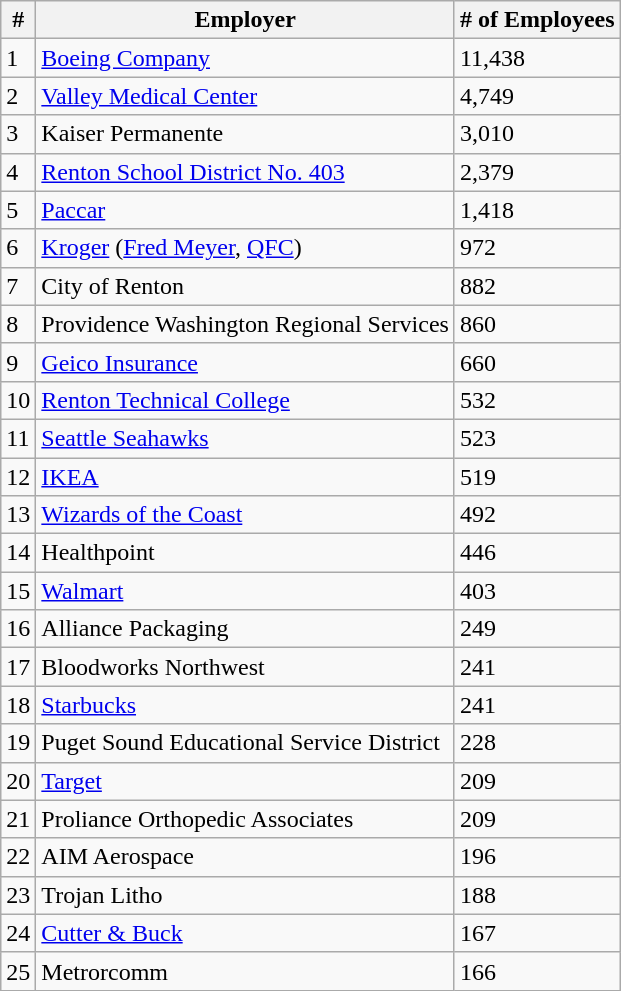<table class="wikitable">
<tr>
<th>#</th>
<th>Employer</th>
<th># of Employees</th>
</tr>
<tr>
<td>1</td>
<td><a href='#'>Boeing Company</a></td>
<td>11,438</td>
</tr>
<tr>
<td>2</td>
<td><a href='#'>Valley Medical Center</a></td>
<td>4,749</td>
</tr>
<tr>
<td>3</td>
<td>Kaiser Permanente</td>
<td>3,010</td>
</tr>
<tr>
<td>4</td>
<td><a href='#'>Renton School District No. 403</a></td>
<td>2,379</td>
</tr>
<tr>
<td>5</td>
<td><a href='#'>Paccar</a></td>
<td>1,418</td>
</tr>
<tr>
<td>6</td>
<td><a href='#'>Kroger</a> (<a href='#'>Fred Meyer</a>, <a href='#'>QFC</a>)</td>
<td>972</td>
</tr>
<tr>
<td>7</td>
<td>City of Renton</td>
<td>882</td>
</tr>
<tr>
<td>8</td>
<td>Providence Washington Regional Services</td>
<td>860</td>
</tr>
<tr>
<td>9</td>
<td><a href='#'>Geico Insurance</a></td>
<td>660</td>
</tr>
<tr>
<td>10</td>
<td><a href='#'>Renton Technical College</a></td>
<td>532</td>
</tr>
<tr>
<td>11</td>
<td><a href='#'>Seattle Seahawks</a></td>
<td>523</td>
</tr>
<tr>
<td>12</td>
<td><a href='#'>IKEA</a></td>
<td>519</td>
</tr>
<tr>
<td>13</td>
<td><a href='#'>Wizards of the Coast</a></td>
<td>492</td>
</tr>
<tr>
<td>14</td>
<td>Healthpoint</td>
<td>446</td>
</tr>
<tr>
<td>15</td>
<td><a href='#'>Walmart</a></td>
<td>403</td>
</tr>
<tr>
<td>16</td>
<td>Alliance Packaging</td>
<td>249</td>
</tr>
<tr>
<td>17</td>
<td>Bloodworks Northwest</td>
<td>241</td>
</tr>
<tr>
<td>18</td>
<td><a href='#'>Starbucks</a></td>
<td>241</td>
</tr>
<tr>
<td>19</td>
<td>Puget Sound Educational Service District</td>
<td>228</td>
</tr>
<tr>
<td>20</td>
<td><a href='#'>Target</a></td>
<td>209</td>
</tr>
<tr>
<td>21</td>
<td>Proliance Orthopedic Associates</td>
<td>209</td>
</tr>
<tr>
<td>22</td>
<td>AIM Aerospace</td>
<td>196</td>
</tr>
<tr>
<td>23</td>
<td>Trojan Litho</td>
<td>188</td>
</tr>
<tr>
<td>24</td>
<td><a href='#'>Cutter & Buck</a></td>
<td>167</td>
</tr>
<tr>
<td>25</td>
<td>Metrorcomm</td>
<td>166</td>
</tr>
</table>
